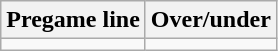<table class="wikitable">
<tr align="center">
<th style=>Pregame line</th>
<th style=>Over/under</th>
</tr>
<tr align="center">
<td></td>
<td></td>
</tr>
</table>
